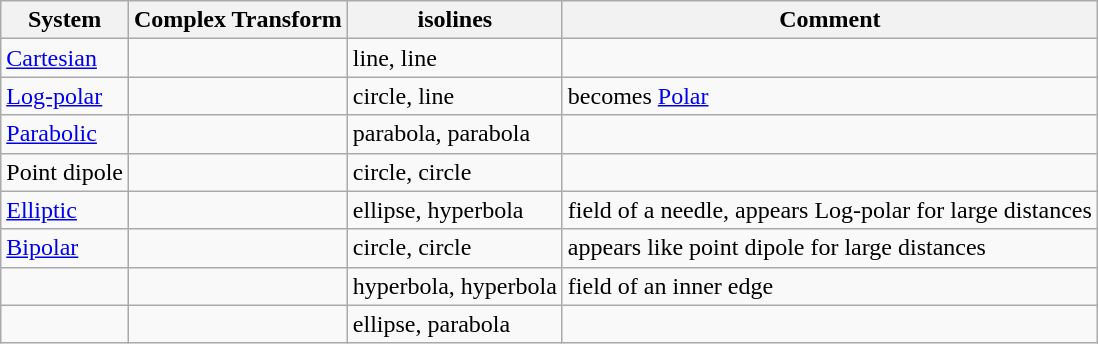<table class="wikitable">
<tr>
<th>System</th>
<th>Complex Transform<br></th>
<th> isolines</th>
<th>Comment</th>
</tr>
<tr>
<td><a href='#'>Cartesian</a></td>
<td></td>
<td>line, line</td>
<td></td>
</tr>
<tr>
<td><a href='#'>Log-polar</a></td>
<td></td>
<td>circle, line</td>
<td> becomes <a href='#'>Polar</a></td>
</tr>
<tr>
<td><a href='#'>Parabolic</a></td>
<td></td>
<td>parabola, parabola</td>
<td></td>
</tr>
<tr>
<td>Point dipole</td>
<td></td>
<td>circle, circle</td>
<td></td>
</tr>
<tr>
<td><a href='#'>Elliptic</a></td>
<td></td>
<td>ellipse, hyperbola</td>
<td>field of a needle, appears Log-polar for large distances</td>
</tr>
<tr>
<td><a href='#'>Bipolar</a></td>
<td></td>
<td>circle, circle</td>
<td>appears like point dipole for large distances</td>
</tr>
<tr>
<td></td>
<td></td>
<td>hyperbola, hyperbola</td>
<td>field of an inner edge</td>
</tr>
<tr>
<td></td>
<td></td>
<td>ellipse, parabola</td>
<td></td>
</tr>
</table>
